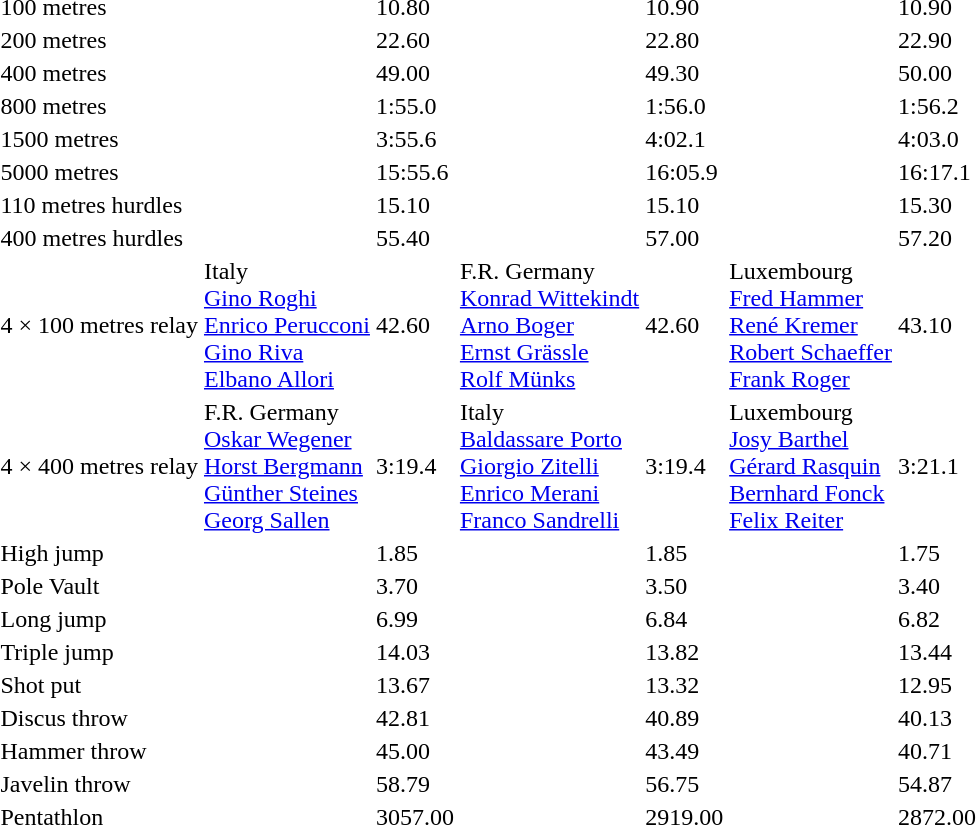<table>
<tr>
<td>100 metres</td>
<td></td>
<td>10.80</td>
<td></td>
<td>10.90</td>
<td></td>
<td>10.90</td>
</tr>
<tr>
<td>200 metres</td>
<td></td>
<td>22.60</td>
<td></td>
<td>22.80</td>
<td></td>
<td>22.90</td>
</tr>
<tr>
<td>400 metres</td>
<td></td>
<td>49.00</td>
<td></td>
<td>49.30</td>
<td></td>
<td>50.00</td>
</tr>
<tr>
<td>800 metres</td>
<td></td>
<td>1:55.0</td>
<td></td>
<td>1:56.0</td>
<td></td>
<td>1:56.2</td>
</tr>
<tr>
<td>1500 metres</td>
<td></td>
<td>3:55.6</td>
<td></td>
<td>4:02.1</td>
<td></td>
<td>4:03.0</td>
</tr>
<tr>
<td>5000 metres</td>
<td></td>
<td>15:55.6</td>
<td></td>
<td>16:05.9</td>
<td></td>
<td>16:17.1</td>
</tr>
<tr>
<td>110 metres hurdles</td>
<td></td>
<td>15.10</td>
<td></td>
<td>15.10</td>
<td></td>
<td>15.30</td>
</tr>
<tr>
<td>400 metres hurdles</td>
<td></td>
<td>55.40</td>
<td></td>
<td>57.00</td>
<td></td>
<td>57.20</td>
</tr>
<tr>
<td>4 × 100 metres relay</td>
<td>Italy<br><a href='#'>Gino Roghi</a><br><a href='#'>Enrico Perucconi</a><br><a href='#'>Gino Riva</a><br><a href='#'>Elbano Allori</a></td>
<td>42.60</td>
<td>F.R. Germany<br><a href='#'>Konrad Wittekindt</a><br><a href='#'>Arno Boger</a><br><a href='#'>Ernst Grässle</a><br><a href='#'>Rolf Münks</a></td>
<td>42.60</td>
<td>Luxembourg<br><a href='#'>Fred Hammer</a><br><a href='#'>René Kremer</a><br><a href='#'>Robert Schaeffer</a><br><a href='#'>Frank Roger</a></td>
<td>43.10</td>
</tr>
<tr>
<td>4 × 400 metres relay</td>
<td>F.R. Germany<br><a href='#'>Oskar Wegener</a><br><a href='#'>Horst Bergmann</a><br><a href='#'>Günther Steines</a><br><a href='#'>Georg Sallen</a></td>
<td>3:19.4</td>
<td>Italy<br><a href='#'>Baldassare Porto</a><br><a href='#'>Giorgio Zitelli</a><br><a href='#'>Enrico Merani</a><br><a href='#'>Franco Sandrelli</a></td>
<td>3:19.4</td>
<td>Luxembourg<br><a href='#'>Josy Barthel</a><br><a href='#'>Gérard Rasquin</a><br><a href='#'>Bernhard Fonck</a><br><a href='#'>Felix Reiter</a></td>
<td>3:21.1</td>
</tr>
<tr>
<td>High jump</td>
<td></td>
<td>1.85</td>
<td></td>
<td>1.85</td>
<td></td>
<td>1.75</td>
</tr>
<tr>
<td>Pole Vault</td>
<td></td>
<td>3.70</td>
<td></td>
<td>3.50</td>
<td></td>
<td>3.40</td>
</tr>
<tr>
<td>Long jump</td>
<td></td>
<td>6.99</td>
<td></td>
<td>6.84</td>
<td></td>
<td>6.82</td>
</tr>
<tr>
<td>Triple jump</td>
<td></td>
<td>14.03</td>
<td></td>
<td>13.82</td>
<td></td>
<td>13.44</td>
</tr>
<tr>
<td>Shot put</td>
<td></td>
<td>13.67</td>
<td></td>
<td>13.32</td>
<td></td>
<td>12.95</td>
</tr>
<tr>
<td>Discus throw</td>
<td></td>
<td>42.81</td>
<td></td>
<td>40.89</td>
<td></td>
<td>40.13</td>
</tr>
<tr>
<td>Hammer throw</td>
<td></td>
<td>45.00</td>
<td></td>
<td>43.49</td>
<td></td>
<td>40.71</td>
</tr>
<tr>
<td>Javelin throw</td>
<td></td>
<td>58.79</td>
<td></td>
<td>56.75</td>
<td></td>
<td>54.87</td>
</tr>
<tr>
<td>Pentathlon</td>
<td></td>
<td>3057.00</td>
<td></td>
<td>2919.00</td>
<td></td>
<td>2872.00</td>
</tr>
</table>
